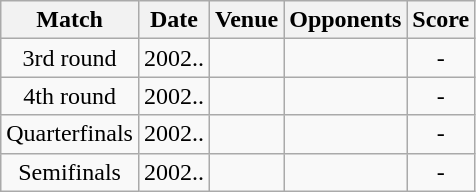<table class="wikitable" style="text-align:center;">
<tr>
<th>Match</th>
<th>Date</th>
<th>Venue</th>
<th>Opponents</th>
<th>Score</th>
</tr>
<tr>
<td>3rd round</td>
<td>2002..</td>
<td></td>
<td></td>
<td>-</td>
</tr>
<tr>
<td>4th round</td>
<td>2002..</td>
<td></td>
<td></td>
<td>-</td>
</tr>
<tr>
<td>Quarterfinals</td>
<td>2002..</td>
<td></td>
<td></td>
<td>-</td>
</tr>
<tr>
<td>Semifinals</td>
<td>2002..</td>
<td></td>
<td></td>
<td>-</td>
</tr>
</table>
